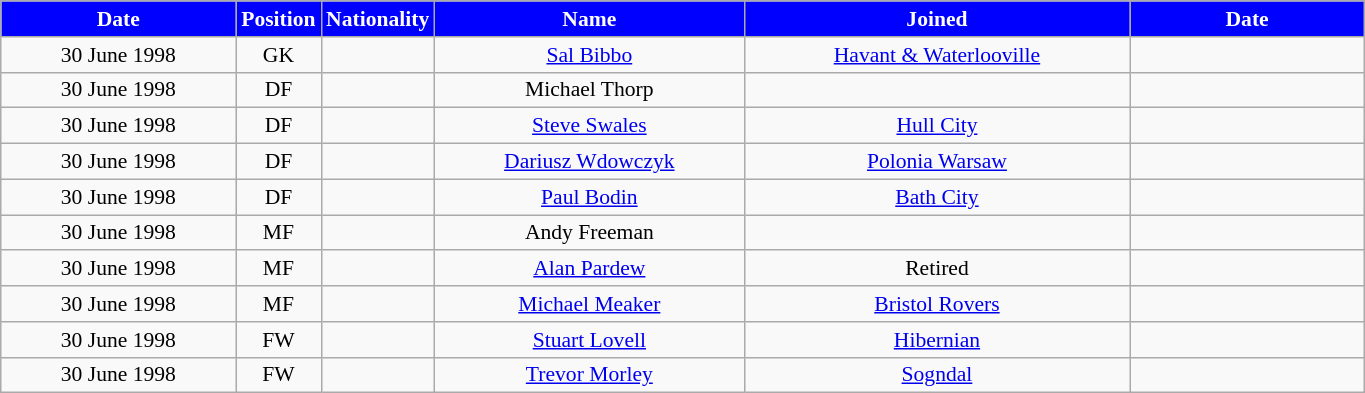<table class="wikitable"  style="text-align:center; font-size:90%; ">
<tr>
<th style="background:#00f; color:white; width:150px;">Date</th>
<th style="background:#00f; color:white; width:50px;">Position</th>
<th style="background:#00f; color:white; width:50px;">Nationality</th>
<th style="background:#00f; color:white; width:200px;">Name</th>
<th style="background:#00f; color:white; width:250px;">Joined</th>
<th style="background:#00f; color:white; width:150px;">Date</th>
</tr>
<tr>
<td>30 June 1998</td>
<td>GK</td>
<td></td>
<td><a href='#'>Sal Bibbo</a></td>
<td><a href='#'>Havant & Waterlooville</a></td>
<td></td>
</tr>
<tr>
<td>30 June 1998</td>
<td>DF</td>
<td></td>
<td>Michael Thorp</td>
<td></td>
<td></td>
</tr>
<tr>
<td>30 June 1998</td>
<td>DF</td>
<td></td>
<td><a href='#'>Steve Swales</a></td>
<td><a href='#'>Hull City</a></td>
<td></td>
</tr>
<tr>
<td>30 June 1998</td>
<td>DF</td>
<td></td>
<td><a href='#'>Dariusz Wdowczyk</a></td>
<td><a href='#'>Polonia Warsaw</a></td>
<td></td>
</tr>
<tr>
<td>30 June 1998</td>
<td>DF</td>
<td></td>
<td><a href='#'>Paul Bodin</a></td>
<td><a href='#'>Bath City</a></td>
<td></td>
</tr>
<tr>
<td>30 June 1998</td>
<td>MF</td>
<td></td>
<td>Andy Freeman</td>
<td></td>
<td></td>
</tr>
<tr>
<td>30 June 1998</td>
<td>MF</td>
<td></td>
<td><a href='#'>Alan Pardew</a></td>
<td>Retired</td>
<td></td>
</tr>
<tr>
<td>30 June 1998</td>
<td>MF</td>
<td></td>
<td><a href='#'>Michael Meaker</a></td>
<td><a href='#'>Bristol Rovers</a></td>
<td></td>
</tr>
<tr>
<td>30 June 1998</td>
<td>FW</td>
<td></td>
<td><a href='#'>Stuart Lovell</a></td>
<td><a href='#'>Hibernian</a></td>
<td></td>
</tr>
<tr>
<td>30 June 1998</td>
<td>FW</td>
<td></td>
<td><a href='#'>Trevor Morley</a></td>
<td><a href='#'>Sogndal</a></td>
<td></td>
</tr>
</table>
